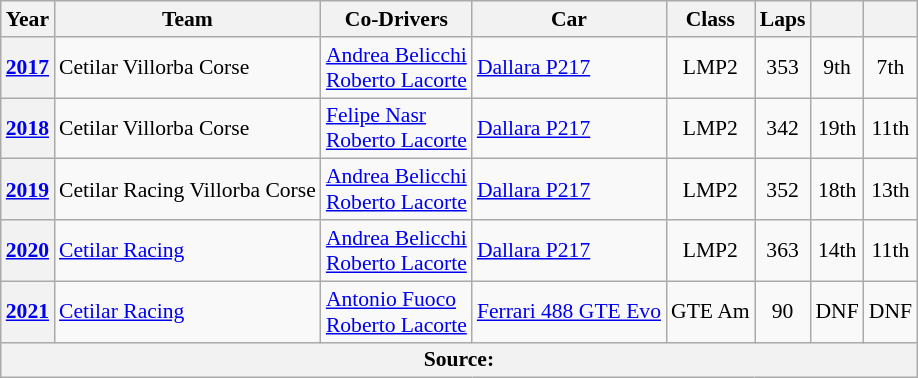<table class="wikitable" style="text-align:center; font-size:90%">
<tr>
<th>Year</th>
<th>Team</th>
<th>Co-Drivers</th>
<th>Car</th>
<th>Class</th>
<th>Laps</th>
<th></th>
<th></th>
</tr>
<tr>
<th><a href='#'>2017</a></th>
<td align="left"> Cetilar Villorba Corse</td>
<td align="left"> <a href='#'>Andrea Belicchi</a><br> <a href='#'>Roberto Lacorte</a></td>
<td align="left"><a href='#'>Dallara P217</a></td>
<td>LMP2</td>
<td>353</td>
<td>9th</td>
<td>7th</td>
</tr>
<tr>
<th><a href='#'>2018</a></th>
<td align="left"> Cetilar Villorba Corse</td>
<td align="left"> <a href='#'>Felipe Nasr</a><br> <a href='#'>Roberto Lacorte</a></td>
<td align="left"><a href='#'>Dallara P217</a></td>
<td>LMP2</td>
<td>342</td>
<td>19th</td>
<td>11th</td>
</tr>
<tr>
<th><a href='#'>2019</a></th>
<td align="left"> Cetilar Racing Villorba Corse</td>
<td align="left"> <a href='#'>Andrea Belicchi</a><br> <a href='#'>Roberto Lacorte</a></td>
<td align="left"><a href='#'>Dallara P217</a></td>
<td>LMP2</td>
<td>352</td>
<td>18th</td>
<td>13th</td>
</tr>
<tr>
<th><a href='#'>2020</a></th>
<td align="left"> <a href='#'>Cetilar Racing</a></td>
<td align="left"> <a href='#'>Andrea Belicchi</a><br> <a href='#'>Roberto Lacorte</a></td>
<td align="left"><a href='#'>Dallara P217</a></td>
<td>LMP2</td>
<td>363</td>
<td>14th</td>
<td>11th</td>
</tr>
<tr>
<th><a href='#'>2021</a></th>
<td align="left"> <a href='#'>Cetilar Racing</a></td>
<td align="left"> <a href='#'>Antonio Fuoco</a><br> <a href='#'>Roberto Lacorte</a></td>
<td align="left"><a href='#'>Ferrari 488 GTE Evo</a></td>
<td>GTE Am</td>
<td>90</td>
<td>DNF</td>
<td>DNF</td>
</tr>
<tr>
<th colspan="20">Source:</th>
</tr>
</table>
